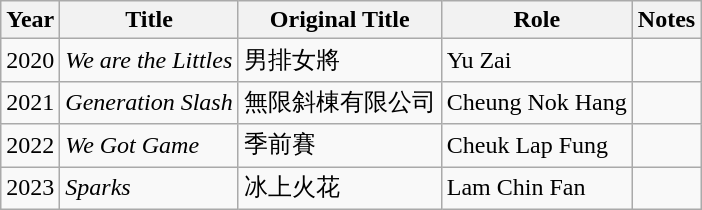<table class="wikitable plainrowheaders">
<tr>
<th>Year</th>
<th>Title</th>
<th>Original Title</th>
<th>Role</th>
<th>Notes</th>
</tr>
<tr>
<td>2020</td>
<td><em>We are the Littles</em></td>
<td>男排女將</td>
<td>Yu Zai</td>
<td></td>
</tr>
<tr>
<td>2021</td>
<td><em>Generation Slash</em></td>
<td>無限斜棟有限公司</td>
<td>Cheung Nok Hang</td>
<td></td>
</tr>
<tr>
<td>2022</td>
<td><em>We Got Game</em></td>
<td>季前賽</td>
<td>Cheuk Lap Fung</td>
<td></td>
</tr>
<tr>
<td>2023</td>
<td><em>Sparks</em></td>
<td>冰上火花</td>
<td>Lam Chin Fan</td>
<td></td>
</tr>
</table>
